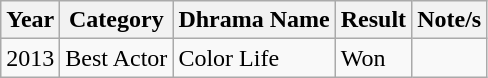<table class="wikitable">
<tr>
<th>Year</th>
<th>Category</th>
<th>Dhrama Name</th>
<th>Result</th>
<th>Note/s</th>
</tr>
<tr>
<td>2013</td>
<td>Best Actor</td>
<td>Color Life</td>
<td>Won</td>
<td></td>
</tr>
</table>
